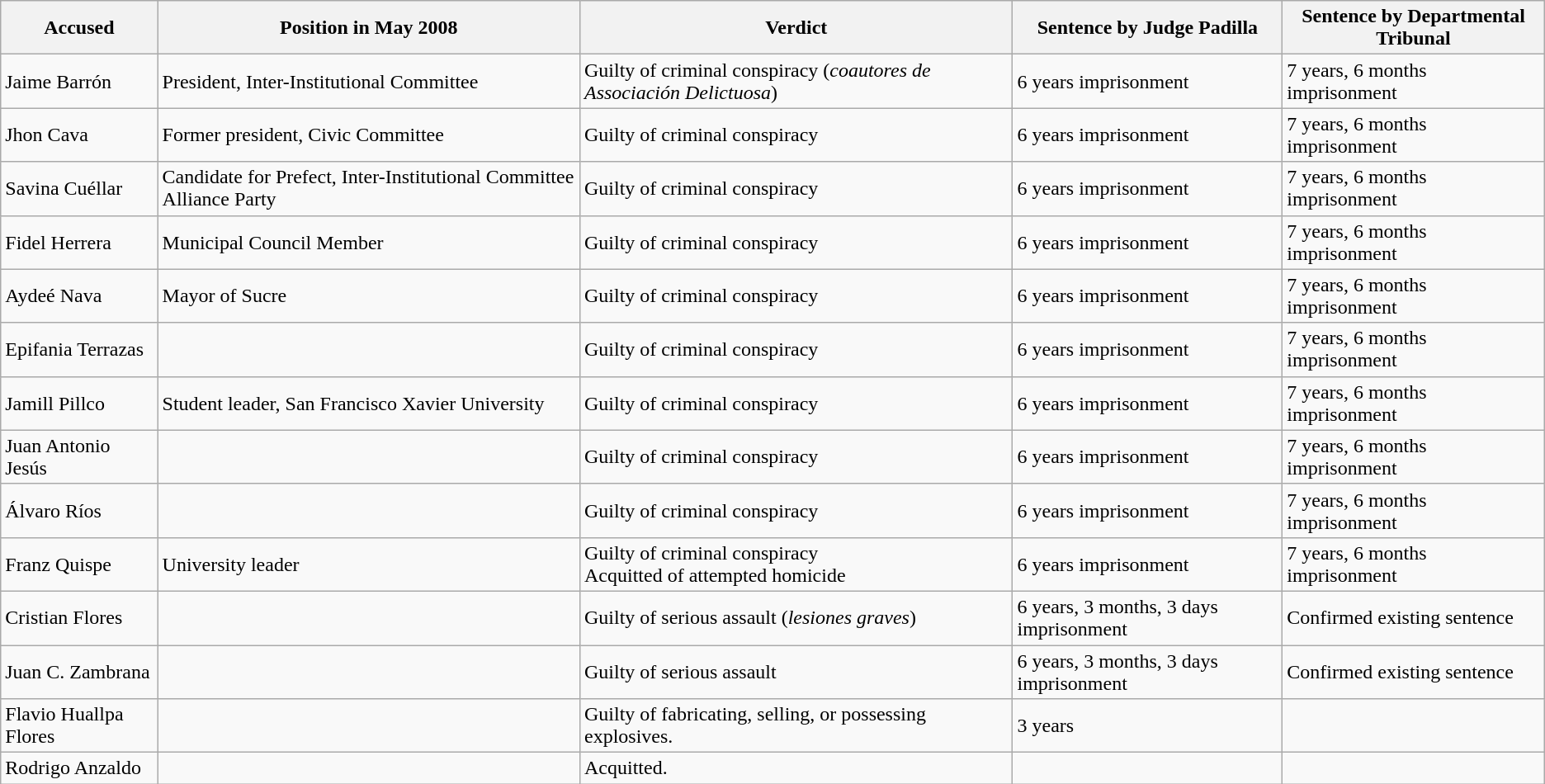<table class="wikitable">
<tr>
<th>Accused</th>
<th>Position in May 2008</th>
<th>Verdict</th>
<th>Sentence by Judge Padilla</th>
<th>Sentence by Departmental Tribunal</th>
</tr>
<tr>
<td>Jaime Barrón</td>
<td>President, Inter-Institutional Committee</td>
<td>Guilty of criminal conspiracy (<em>coautores de Associación Delictuosa</em>)</td>
<td>6 years imprisonment</td>
<td>7 years, 6 months imprisonment</td>
</tr>
<tr>
<td>Jhon Cava</td>
<td>Former president, Civic Committee</td>
<td>Guilty of criminal conspiracy</td>
<td>6 years imprisonment</td>
<td>7 years, 6 months imprisonment</td>
</tr>
<tr>
<td>Savina Cuéllar</td>
<td>Candidate for Prefect, Inter-Institutional Committee Alliance Party</td>
<td>Guilty of criminal conspiracy</td>
<td>6 years imprisonment</td>
<td>7 years, 6 months imprisonment</td>
</tr>
<tr>
<td>Fidel Herrera</td>
<td>Municipal Council Member</td>
<td>Guilty of criminal conspiracy</td>
<td>6 years imprisonment</td>
<td>7 years, 6 months imprisonment</td>
</tr>
<tr>
<td>Aydeé Nava</td>
<td>Mayor of Sucre</td>
<td>Guilty of criminal conspiracy</td>
<td>6 years imprisonment</td>
<td>7 years, 6 months imprisonment</td>
</tr>
<tr>
<td>Epifania Terrazas</td>
<td></td>
<td>Guilty of criminal conspiracy</td>
<td>6 years imprisonment</td>
<td>7 years, 6 months imprisonment</td>
</tr>
<tr>
<td>Jamill Pillco</td>
<td>Student leader, San Francisco Xavier University</td>
<td>Guilty of criminal conspiracy</td>
<td>6 years imprisonment</td>
<td>7 years, 6 months imprisonment</td>
</tr>
<tr>
<td>Juan Antonio Jesús</td>
<td></td>
<td>Guilty of criminal conspiracy</td>
<td>6 years imprisonment</td>
<td>7 years, 6 months imprisonment</td>
</tr>
<tr>
<td>Álvaro Ríos</td>
<td></td>
<td>Guilty of criminal conspiracy</td>
<td>6 years imprisonment</td>
<td>7 years, 6 months imprisonment</td>
</tr>
<tr>
<td>Franz Quispe</td>
<td>University leader</td>
<td>Guilty of criminal conspiracy<br>Acquitted of attempted homicide</td>
<td>6 years imprisonment</td>
<td>7 years, 6 months imprisonment</td>
</tr>
<tr>
<td>Cristian Flores</td>
<td></td>
<td>Guilty of serious assault (<em>lesiones graves</em>)</td>
<td>6 years, 3 months, 3 days imprisonment</td>
<td>Confirmed existing sentence</td>
</tr>
<tr>
<td>Juan C. Zambrana</td>
<td></td>
<td>Guilty of serious assault</td>
<td>6 years, 3 months, 3 days imprisonment</td>
<td>Confirmed existing sentence</td>
</tr>
<tr>
<td>Flavio Huallpa Flores</td>
<td></td>
<td>Guilty of fabricating, selling, or possessing explosives.</td>
<td>3 years</td>
<td></td>
</tr>
<tr>
<td>Rodrigo Anzaldo</td>
<td></td>
<td>Acquitted.</td>
<td></td>
<td></td>
</tr>
</table>
